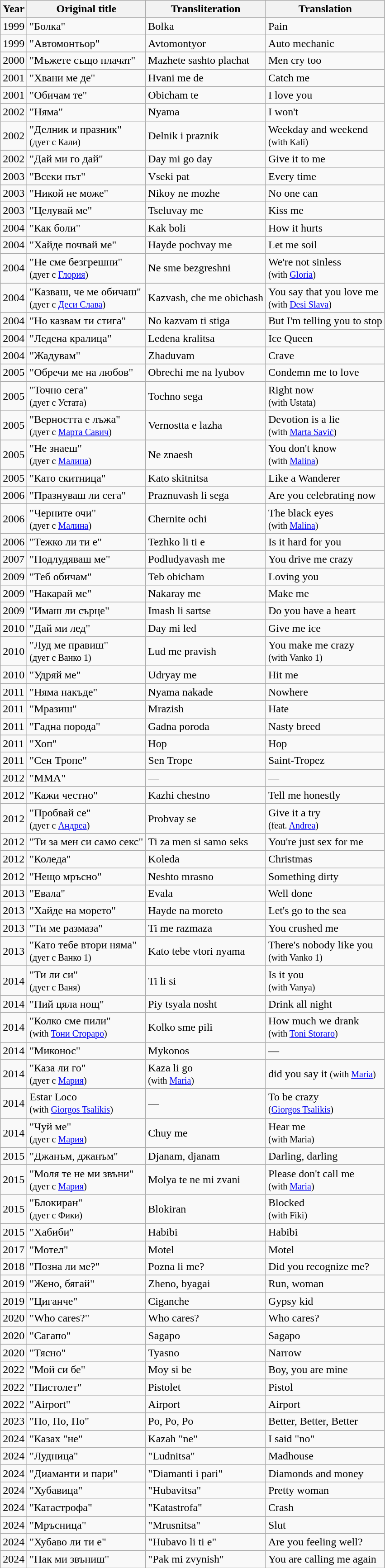<table class="sortable wikitable">
<tr>
<th>Year</th>
<th>Original title</th>
<th>Transliteration</th>
<th>Translation</th>
</tr>
<tr>
<td>1999</td>
<td>"Болка"</td>
<td>Bolka</td>
<td>Pain</td>
</tr>
<tr>
<td>1999</td>
<td>"Автомонтьор"</td>
<td>Avtomontyor</td>
<td>Auto mechanic</td>
</tr>
<tr>
<td>2000</td>
<td>"Мъжете също плачат"</td>
<td>Mazhete sashto plachat</td>
<td>Men cry too</td>
</tr>
<tr>
<td>2001</td>
<td>"Хвани ме де"</td>
<td>Hvani me de</td>
<td>Catch me</td>
</tr>
<tr>
<td>2001</td>
<td>"Обичам те"</td>
<td>Obicham te</td>
<td>I love you</td>
</tr>
<tr>
<td>2002</td>
<td>"Няма"</td>
<td>Nyama</td>
<td>I won't</td>
</tr>
<tr>
<td>2002</td>
<td>"Делник и празник" <br><small>(дует с Кали)</small></td>
<td>Delnik i praznik</td>
<td>Weekday and weekend <br><small>(with Kali)</small></td>
</tr>
<tr>
<td>2002</td>
<td>"Дай ми го дай"</td>
<td>Day mi go day</td>
<td>Give it to me</td>
</tr>
<tr>
<td>2003</td>
<td>"Всеки път"</td>
<td>Vseki pat</td>
<td>Every time</td>
</tr>
<tr>
<td>2003</td>
<td>"Никой не може"</td>
<td>Nikoy ne mozhe</td>
<td>No one can</td>
</tr>
<tr>
<td>2003</td>
<td>"Целувай ме"</td>
<td>Tseluvay me</td>
<td>Kiss me</td>
</tr>
<tr>
<td>2004</td>
<td>"Как боли"</td>
<td>Kak boli</td>
<td>How it hurts</td>
</tr>
<tr>
<td>2004</td>
<td>"Хайде почвай ме"</td>
<td>Hayde pochvay me</td>
<td>Let me soil</td>
</tr>
<tr>
<td>2004</td>
<td>"Не сме безгрешни" <br><small>(дует с <a href='#'>Глория</a>)</small></td>
<td>Ne sme bezgreshni</td>
<td>We're not sinless <br><small>(with <a href='#'>Gloria</a>)</small></td>
</tr>
<tr>
<td>2004</td>
<td>"Казваш, че ме обичаш" <br><small>(дует с <a href='#'>Деси Слава</a>)</small></td>
<td>Kazvash, che me obichash</td>
<td>You say that you love me <br><small>(with <a href='#'>Desi Slava</a>)</small></td>
</tr>
<tr>
<td>2004</td>
<td>"Но казвам ти стига"</td>
<td>No kazvam ti stiga</td>
<td>But I'm telling you to stop</td>
</tr>
<tr>
<td>2004</td>
<td>"Ледена кралица"</td>
<td>Ledena kralitsa</td>
<td>Ice Queen</td>
</tr>
<tr>
<td>2004</td>
<td>"Жадувам"</td>
<td>Zhaduvam</td>
<td>Crave</td>
</tr>
<tr>
<td>2005</td>
<td>"Обречи ме на любов"</td>
<td>Obrechi me na lyubov</td>
<td>Condemn me to love</td>
</tr>
<tr>
<td>2005</td>
<td>"Точно сега"<br><small>(дует с Устата)</small></td>
<td>Tochno sega</td>
<td>Right now <br><small>(with Ustata)</small></td>
</tr>
<tr>
<td>2005</td>
<td>"Верността е лъжа" <br><small>(дует с <a href='#'>Марта Савич</a>)</small></td>
<td>Vernostta e lazha</td>
<td>Devotion is a lie <br><small>(with <a href='#'>Marta Savić</a>)</small></td>
</tr>
<tr>
<td>2005</td>
<td>"Не знаеш" <br><small>(дует с <a href='#'>Малина</a>)</small></td>
<td>Ne znaesh</td>
<td>You don't know<br><small>(with <a href='#'>Malina</a>)</small></td>
</tr>
<tr>
<td>2005</td>
<td>"Като скитница"</td>
<td>Kato skitnitsa</td>
<td>Like a Wanderer</td>
</tr>
<tr>
<td>2006</td>
<td>"Празнуваш ли сега"</td>
<td>Praznuvash li sega</td>
<td>Are you celebrating now</td>
</tr>
<tr>
<td>2006</td>
<td>"Черните очи" <br><small>(дует с <a href='#'>Малина</a>)</small></td>
<td>Chernite ochi</td>
<td>The black eyes<br><small>(with <a href='#'>Malina</a>)</small></td>
</tr>
<tr>
<td>2006</td>
<td>"Тежко ли ти е"</td>
<td>Tezhko li ti e</td>
<td>Is it hard for you</td>
</tr>
<tr>
<td>2007</td>
<td>"Подлудяваш ме"</td>
<td>Podludyavash me</td>
<td>You drive me crazy</td>
</tr>
<tr>
<td>2009</td>
<td>"Теб обичам"</td>
<td>Teb obicham</td>
<td>Loving you</td>
</tr>
<tr>
<td>2009</td>
<td>"Накарай ме"</td>
<td>Nakaray me</td>
<td>Make me</td>
</tr>
<tr>
<td>2009</td>
<td>"Имаш ли сърце"</td>
<td>Imash li sartse</td>
<td>Do you have a heart</td>
</tr>
<tr>
<td>2010</td>
<td>"Дай ми лед"</td>
<td>Day mi led</td>
<td>Give me ice</td>
</tr>
<tr>
<td>2010</td>
<td>"Луд ме правиш" <br><small>(дует с Ванко 1)</small></td>
<td>Lud me pravish</td>
<td>You make me crazy<br><small>(with Vanko 1)</small></td>
</tr>
<tr>
<td>2010</td>
<td>"Удряй ме"</td>
<td>Udryay me</td>
<td>Hit me</td>
</tr>
<tr>
<td>2011</td>
<td>"Няма накъде"</td>
<td>Nyama nakade</td>
<td>Nowhere</td>
</tr>
<tr>
<td>2011</td>
<td>"Мразиш"</td>
<td>Mrazish</td>
<td>Hate</td>
</tr>
<tr>
<td>2011</td>
<td>"Гадна порода"</td>
<td>Gadna poroda</td>
<td>Nasty breed</td>
</tr>
<tr>
<td>2011</td>
<td>"Хоп"</td>
<td>Hop</td>
<td>Hop</td>
</tr>
<tr>
<td>2011</td>
<td>"Сен Тропе"</td>
<td>Sen Trope</td>
<td>Saint-Tropez</td>
</tr>
<tr>
<td>2012</td>
<td>"MMA"</td>
<td>—</td>
<td>—</td>
</tr>
<tr>
<td>2012</td>
<td>"Кажи честно"</td>
<td>Kazhi chestno</td>
<td>Tell me honestly</td>
</tr>
<tr>
<td>2012</td>
<td>"Пробвай се" <br><small>(дует с <a href='#'>Андреа</a>)</small></td>
<td>Probvay se</td>
<td>Give it a try <br><small>(feat. <a href='#'>Andrea</a>)</small></td>
</tr>
<tr>
<td>2012</td>
<td>"Ти за мен си само секс"</td>
<td>Ti za men si samo seks</td>
<td>You're just sex for me</td>
</tr>
<tr>
<td>2012</td>
<td>"Коледа"</td>
<td>Koleda</td>
<td>Christmas</td>
</tr>
<tr>
<td>2012</td>
<td>"Нещо мръсно"</td>
<td>Neshto mrasno</td>
<td>Something dirty</td>
</tr>
<tr>
<td>2013</td>
<td>"Евала"</td>
<td>Evala</td>
<td>Well done</td>
</tr>
<tr>
<td>2013</td>
<td>"Хайде на морето"</td>
<td>Hayde na moreto</td>
<td>Let's go to the sea</td>
</tr>
<tr>
<td>2013</td>
<td>"Ти ме размаза"</td>
<td>Ti me razmaza</td>
<td>You crushed me</td>
</tr>
<tr>
<td>2013</td>
<td>"Като тебе втори няма" <br><small>(дует с Ванко 1)</small></td>
<td>Kato tebe vtori nyama</td>
<td>There's nobody like you <br><small>(with Vanko 1)</small></td>
</tr>
<tr>
<td>2014</td>
<td>"Ти ли си"  <br><small>(дует с Ваня)</small></td>
<td>Ti li si</td>
<td>Is it you<br><small>(with Vanya)</small></td>
</tr>
<tr>
<td>2014</td>
<td>"Пий цяла нощ"</td>
<td>Piy tsyala nosht</td>
<td>Drink all night</td>
</tr>
<tr>
<td>2014</td>
<td>"Колко сме пили" <br><small>(with <a href='#'>Тони Стораро</a>)</small></td>
<td>Kolko sme pili</td>
<td>How much we drank <br><small>(with <a href='#'>Toni Storaro</a>)</small></td>
</tr>
<tr>
<td>2014</td>
<td>"Миконос"</td>
<td>Mykonos</td>
<td>—</td>
</tr>
<tr>
<td>2014</td>
<td>"Каза ли го" <br><small>(дует с <a href='#'>Мария</a>)</small></td>
<td>Kaza li go <br><small>(with <a href='#'>Maria</a>)</small></td>
<td>did you say it <small>(with <a href='#'>Maria</a>)</small></td>
</tr>
<tr>
<td>2014</td>
<td>Estar Loco <br><small>(with <a href='#'>Giorgos Tsalikis</a>)</small></td>
<td>—</td>
<td>To be crazy <br><small>(<a href='#'>Giorgos Tsalikis</a>)</small></td>
</tr>
<tr>
<td>2014</td>
<td>"Чуй ме" <br><small>(дует с <a href='#'>Мария</a>)</small></td>
<td>Chuy me</td>
<td>Hear me<br><small>(with Maria)</small></td>
</tr>
<tr>
<td>2015</td>
<td>"Джанъм, джанъм"</td>
<td>Djanam, djanam</td>
<td>Darling, darling</td>
</tr>
<tr>
<td>2015</td>
<td>"Моля те не ми звъни" <br><small>(дует с <a href='#'>Мария</a>)</small></td>
<td>Molya te ne mi zvani</td>
<td>Please don't call me <br><small>(with <a href='#'>Maria</a>)</small></td>
</tr>
<tr>
<td>2015</td>
<td>"Блокиран" <br><small>(дует с Фики)</small></td>
<td>Blokiran</td>
<td>Blocked <br><small>(with Fiki)</small></td>
</tr>
<tr>
<td>2015</td>
<td>"Хабиби"</td>
<td>Habibi</td>
<td>Habibi</td>
</tr>
<tr>
<td>2017</td>
<td>"Мотел"</td>
<td>Motel</td>
<td>Motel</td>
</tr>
<tr>
<td>2018</td>
<td>"Позна ли ме?"</td>
<td>Pozna li me?</td>
<td>Did you recognize me?</td>
</tr>
<tr>
<td>2019</td>
<td>"Жено, бягай"</td>
<td>Zheno, byagai</td>
<td>Run, woman</td>
</tr>
<tr>
<td>2019</td>
<td>"Циганче"</td>
<td>Ciganche</td>
<td>Gypsy kid</td>
</tr>
<tr>
<td>2020</td>
<td>"Who cares?"</td>
<td>Who cares?</td>
<td>Who cares?</td>
</tr>
<tr>
<td>2020</td>
<td>"Сагапо"</td>
<td>Sagapo</td>
<td>Sagapo</td>
</tr>
<tr>
<td>2020</td>
<td>"Тясно"</td>
<td>Tyasno</td>
<td>Narrow</td>
</tr>
<tr>
<td>2022</td>
<td>"Мой си бе"</td>
<td>Moy si be</td>
<td>Boy, you are mine</td>
</tr>
<tr>
<td>2022</td>
<td>"Пистолет"</td>
<td>Pistolet</td>
<td>Pistol</td>
</tr>
<tr>
<td>2022</td>
<td>"Airport"</td>
<td>Airport</td>
<td>Airport</td>
</tr>
<tr>
<td>2023</td>
<td>"По, По, По"</td>
<td>Po, Po, Po</td>
<td>Better, Better, Better</td>
</tr>
<tr>
<td>2024</td>
<td>"Казах "не"</td>
<td>Kazah "ne"</td>
<td>I said "no"</td>
</tr>
<tr>
<td>2024</td>
<td>"Лудница"</td>
<td>"Ludnitsa"</td>
<td>Madhouse</td>
</tr>
<tr>
<td>2024</td>
<td>"Диаманти и пари"</td>
<td>"Diamanti i pari"</td>
<td>Diamonds and money</td>
</tr>
<tr>
<td>2024</td>
<td>"Хубавица"</td>
<td>"Hubavitsa"</td>
<td>Pretty woman</td>
</tr>
<tr>
<td>2024</td>
<td>"Катастрофа"</td>
<td>"Katastrofa"</td>
<td>Crash</td>
</tr>
<tr>
<td>2024</td>
<td>"Мръсница"</td>
<td>"Mrusnitsa"</td>
<td>Slut</td>
</tr>
<tr>
<td>2024</td>
<td>"Хубаво ли ти е"</td>
<td>"Hubavo li ti e"</td>
<td>Are you feeling well?</td>
</tr>
<tr>
<td>2024</td>
<td>"Пак ми звъниш"</td>
<td>"Pak mi zvynish"</td>
<td>You are calling me again</td>
</tr>
</table>
